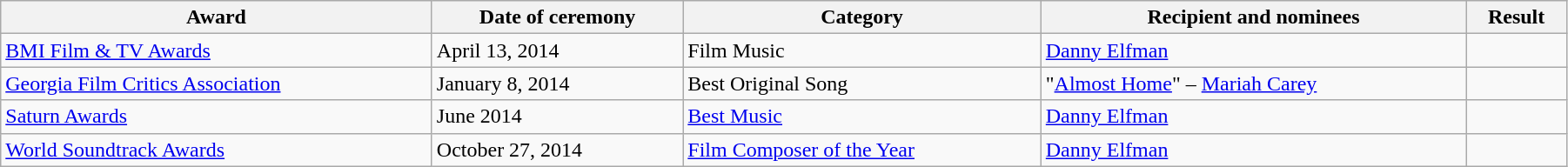<table class="wikitable" width="95%">
<tr>
<th>Award</th>
<th>Date of ceremony</th>
<th>Category</th>
<th>Recipient and nominees</th>
<th>Result</th>
</tr>
<tr>
<td><a href='#'>BMI Film & TV Awards</a></td>
<td>April 13, 2014</td>
<td>Film Music</td>
<td><a href='#'>Danny Elfman</a></td>
<td></td>
</tr>
<tr>
<td><a href='#'>Georgia Film Critics Association</a></td>
<td>January 8, 2014</td>
<td>Best Original Song</td>
<td>"<a href='#'>Almost Home</a>" – <a href='#'>Mariah Carey</a></td>
<td></td>
</tr>
<tr>
<td><a href='#'>Saturn Awards</a></td>
<td>June 2014</td>
<td><a href='#'>Best Music</a></td>
<td><a href='#'>Danny Elfman</a></td>
<td></td>
</tr>
<tr>
<td><a href='#'>World Soundtrack Awards</a></td>
<td>October 27, 2014</td>
<td><a href='#'>Film Composer of the Year</a></td>
<td><a href='#'>Danny Elfman</a></td>
<td></td>
</tr>
</table>
